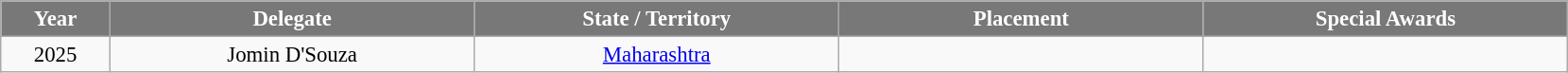<table class="wikitable sortable" style="font-size: 95%; text-align:center">
<tr>
<th width="70" style="background-color:#787878;color:#FFFFFF;">Year</th>
<th width="250" style="background-color:#787878;color:#FFFFFF;">Delegate</th>
<th width="250" style="background-color:#787878;color:#FFFFFF;">State / Territory</th>
<th width="250" style="background-color:#787878;color:#FFFFFF;">Placement</th>
<th width="250" style="background-color:#787878;color:#FFFFFF;">Special Awards</th>
</tr>
<tr>
<td>2025</td>
<td>Jomin D'Souza</td>
<td><a href='#'>Maharashtra</a></td>
<td></td>
<td></td>
</tr>
</table>
